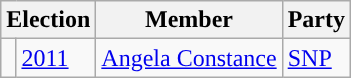<table class="wikitable">
<tr>
<th colspan="2">Election</th>
<th>Member</th>
<th>Party</th>
</tr>
<tr>
<td style="background-color: "></td>
<td><a href='#'>2011</a></td>
<td><a href='#'>Angela Constance</a></td>
<td><a href='#'>SNP</a></td>
</tr>
</table>
